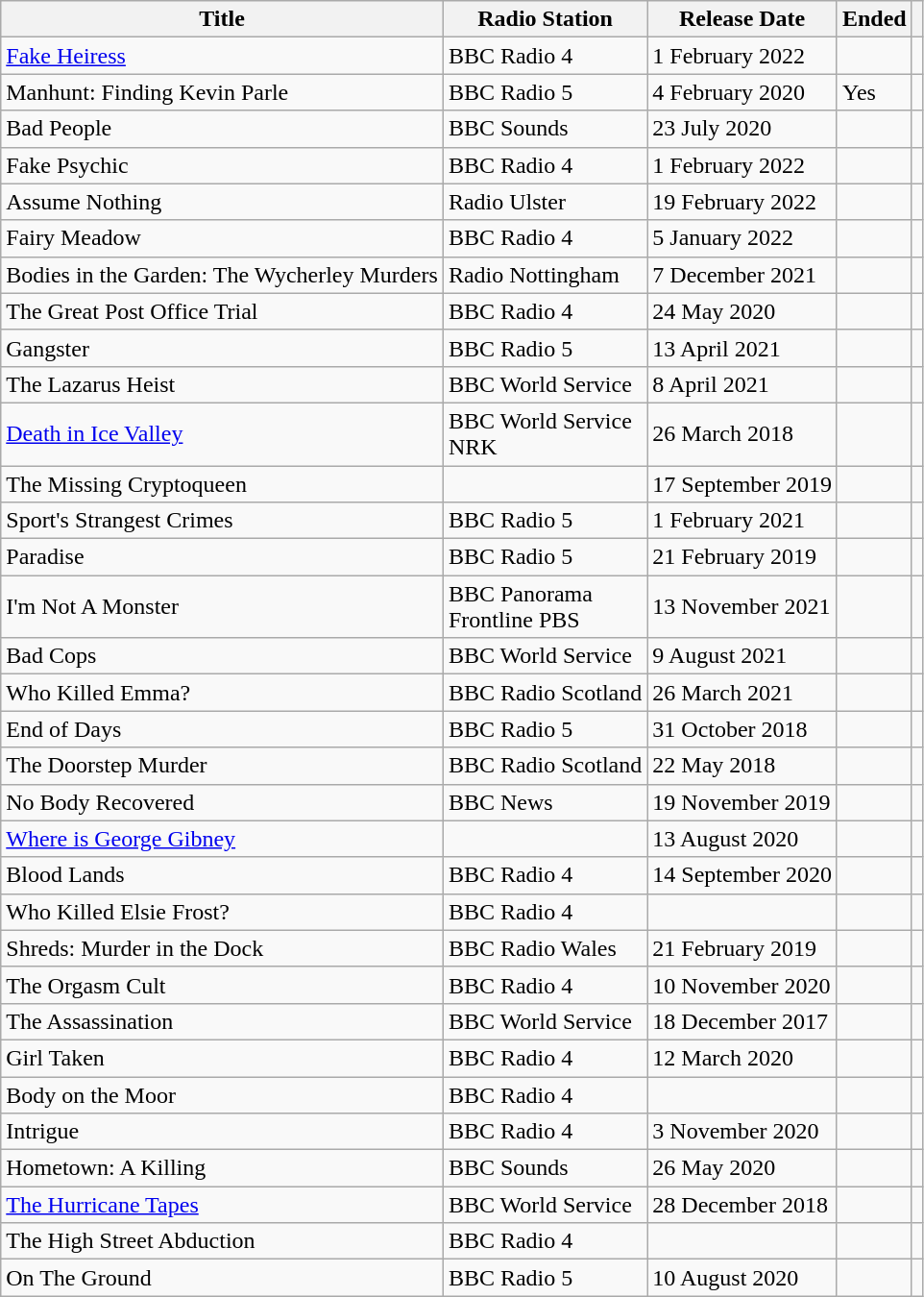<table class="wikitable sortable">
<tr>
<th>Title</th>
<th>Radio Station</th>
<th>Release Date</th>
<th>Ended</th>
<th></th>
</tr>
<tr>
<td><a href='#'>Fake Heiress</a></td>
<td>BBC Radio 4</td>
<td>1 February 2022</td>
<td></td>
<td></td>
</tr>
<tr>
<td>Manhunt: Finding Kevin Parle</td>
<td>BBC Radio 5</td>
<td>4 February 2020</td>
<td>Yes</td>
<td></td>
</tr>
<tr>
<td>Bad People</td>
<td>BBC Sounds</td>
<td>23 July 2020</td>
<td></td>
<td></td>
</tr>
<tr>
<td>Fake Psychic</td>
<td>BBC Radio 4</td>
<td>1 February 2022</td>
<td></td>
<td></td>
</tr>
<tr>
<td>Assume Nothing</td>
<td>Radio Ulster</td>
<td>19 February 2022</td>
<td></td>
<td></td>
</tr>
<tr>
<td>Fairy Meadow</td>
<td>BBC Radio 4</td>
<td>5 January 2022</td>
<td></td>
<td></td>
</tr>
<tr>
<td>Bodies in the Garden: The Wycherley Murders</td>
<td>Radio Nottingham</td>
<td>7 December 2021</td>
<td></td>
<td></td>
</tr>
<tr>
<td>The Great Post Office Trial</td>
<td>BBC Radio 4</td>
<td>24 May 2020</td>
<td></td>
<td></td>
</tr>
<tr>
<td>Gangster</td>
<td>BBC Radio 5</td>
<td>13 April 2021</td>
<td></td>
<td></td>
</tr>
<tr>
<td>The Lazarus Heist</td>
<td>BBC World Service</td>
<td>8 April 2021</td>
<td></td>
<td></td>
</tr>
<tr>
<td><a href='#'>Death in Ice Valley</a></td>
<td>BBC World Service<br>NRK</td>
<td>26 March 2018</td>
<td></td>
<td></td>
</tr>
<tr>
<td>The Missing Cryptoqueen</td>
<td></td>
<td>17 September 2019</td>
<td></td>
<td></td>
</tr>
<tr>
<td>Sport's Strangest Crimes</td>
<td>BBC Radio 5</td>
<td>1 February 2021</td>
<td></td>
<td></td>
</tr>
<tr>
<td>Paradise</td>
<td>BBC Radio 5</td>
<td>21 February 2019</td>
<td></td>
<td></td>
</tr>
<tr>
<td>I'm Not A Monster</td>
<td>BBC Panorama<br>Frontline PBS</td>
<td>13 November 2021</td>
<td></td>
<td></td>
</tr>
<tr>
<td>Bad Cops</td>
<td>BBC World Service</td>
<td>9 August 2021</td>
<td></td>
<td></td>
</tr>
<tr>
<td>Who Killed Emma?</td>
<td>BBC Radio Scotland</td>
<td>26 March 2021</td>
<td></td>
<td></td>
</tr>
<tr>
<td>End of Days</td>
<td>BBC Radio 5</td>
<td>31 October 2018</td>
<td></td>
<td></td>
</tr>
<tr>
<td>The Doorstep Murder</td>
<td>BBC Radio Scotland</td>
<td>22 May 2018</td>
<td></td>
<td></td>
</tr>
<tr>
<td>No Body Recovered</td>
<td>BBC News</td>
<td>19 November 2019</td>
<td></td>
<td></td>
</tr>
<tr>
<td><a href='#'>Where is George Gibney</a></td>
<td></td>
<td>13 August 2020</td>
<td></td>
<td></td>
</tr>
<tr>
<td>Blood Lands</td>
<td>BBC Radio 4</td>
<td>14 September 2020</td>
<td></td>
<td></td>
</tr>
<tr>
<td>Who Killed Elsie Frost?</td>
<td>BBC Radio 4</td>
<td></td>
<td></td>
<td></td>
</tr>
<tr>
<td>Shreds: Murder in the Dock</td>
<td>BBC Radio Wales</td>
<td>21 February 2019</td>
<td></td>
<td></td>
</tr>
<tr>
<td>The Orgasm Cult</td>
<td>BBC Radio 4</td>
<td>10 November 2020</td>
<td></td>
<td></td>
</tr>
<tr>
<td>The Assassination</td>
<td>BBC World Service</td>
<td>18 December 2017</td>
<td></td>
<td></td>
</tr>
<tr>
<td>Girl Taken</td>
<td>BBC Radio 4</td>
<td>12 March 2020</td>
<td></td>
<td></td>
</tr>
<tr>
<td>Body on the Moor</td>
<td>BBC Radio 4</td>
<td></td>
<td></td>
<td></td>
</tr>
<tr>
<td>Intrigue</td>
<td>BBC Radio 4</td>
<td>3 November 2020</td>
<td></td>
<td></td>
</tr>
<tr>
<td>Hometown: A Killing</td>
<td>BBC Sounds</td>
<td>26 May 2020</td>
<td></td>
<td></td>
</tr>
<tr>
<td><a href='#'>The Hurricane Tapes</a></td>
<td>BBC World Service</td>
<td>28 December 2018</td>
<td></td>
<td></td>
</tr>
<tr>
<td>The High Street Abduction</td>
<td>BBC Radio 4</td>
<td></td>
<td></td>
<td></td>
</tr>
<tr>
<td>On The Ground</td>
<td>BBC Radio 5</td>
<td>10 August 2020</td>
<td></td>
<td></td>
</tr>
</table>
